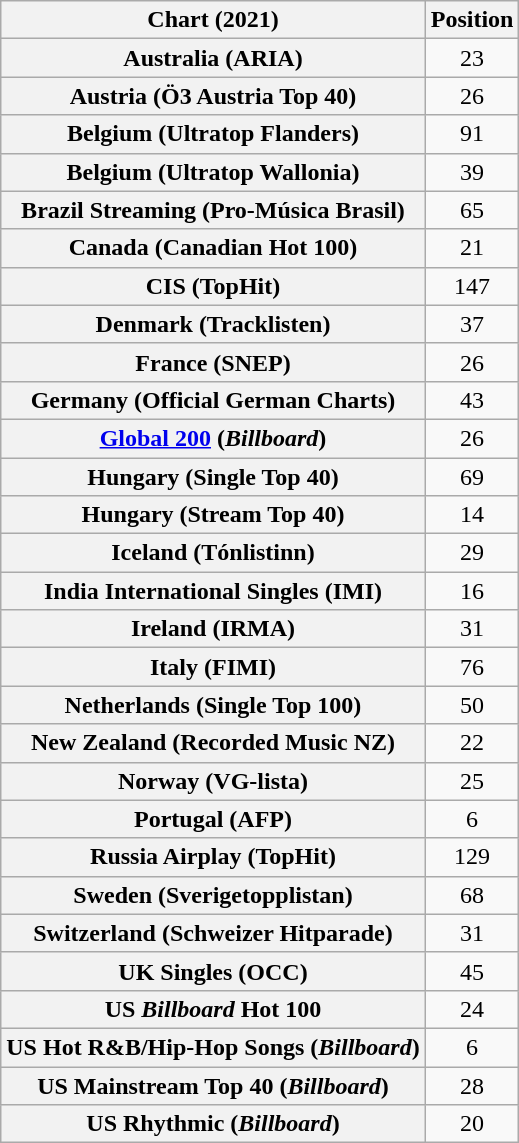<table class="wikitable sortable plainrowheaders" style="text-align:center">
<tr>
<th>Chart (2021)</th>
<th>Position</th>
</tr>
<tr>
<th scope="row">Australia (ARIA)</th>
<td>23</td>
</tr>
<tr>
<th scope="row">Austria (Ö3 Austria Top 40)</th>
<td>26</td>
</tr>
<tr>
<th scope="row">Belgium (Ultratop Flanders)</th>
<td>91</td>
</tr>
<tr>
<th scope="row">Belgium (Ultratop Wallonia)</th>
<td>39</td>
</tr>
<tr>
<th scope="row">Brazil Streaming (Pro-Música Brasil)</th>
<td>65</td>
</tr>
<tr>
<th scope="row">Canada (Canadian Hot 100)</th>
<td>21</td>
</tr>
<tr>
<th scope="row">CIS (TopHit)</th>
<td>147</td>
</tr>
<tr>
<th scope="row">Denmark (Tracklisten)</th>
<td>37</td>
</tr>
<tr>
<th scope="row">France (SNEP)</th>
<td>26</td>
</tr>
<tr>
<th scope="row">Germany (Official German Charts)</th>
<td>43</td>
</tr>
<tr>
<th scope="row"><a href='#'>Global 200</a> (<em>Billboard</em>)</th>
<td>26</td>
</tr>
<tr>
<th scope="row">Hungary (Single Top 40)</th>
<td>69</td>
</tr>
<tr>
<th scope="row">Hungary (Stream Top 40)</th>
<td>14</td>
</tr>
<tr>
<th scope="row">Iceland (Tónlistinn)</th>
<td>29</td>
</tr>
<tr>
<th scope="row">India International Singles (IMI)</th>
<td>16</td>
</tr>
<tr>
<th scope="row">Ireland (IRMA)</th>
<td>31</td>
</tr>
<tr>
<th scope="row">Italy (FIMI)</th>
<td>76</td>
</tr>
<tr>
<th scope="row">Netherlands (Single Top 100)</th>
<td>50</td>
</tr>
<tr>
<th scope="row">New Zealand (Recorded Music NZ)</th>
<td>22</td>
</tr>
<tr>
<th scope="row">Norway (VG-lista)</th>
<td>25</td>
</tr>
<tr>
<th scope="row">Portugal (AFP)</th>
<td>6</td>
</tr>
<tr>
<th scope="row">Russia Airplay (TopHit)</th>
<td>129</td>
</tr>
<tr>
<th scope="row">Sweden (Sverigetopplistan)</th>
<td>68</td>
</tr>
<tr>
<th scope="row">Switzerland (Schweizer Hitparade)</th>
<td>31</td>
</tr>
<tr>
<th scope="row">UK Singles (OCC)</th>
<td>45</td>
</tr>
<tr>
<th scope="row">US <em>Billboard</em> Hot 100</th>
<td>24</td>
</tr>
<tr>
<th scope="row">US Hot R&B/Hip-Hop Songs (<em>Billboard</em>)</th>
<td>6</td>
</tr>
<tr>
<th scope="row">US Mainstream Top 40 (<em>Billboard</em>)</th>
<td>28</td>
</tr>
<tr>
<th scope="row">US Rhythmic (<em>Billboard</em>)</th>
<td>20</td>
</tr>
</table>
